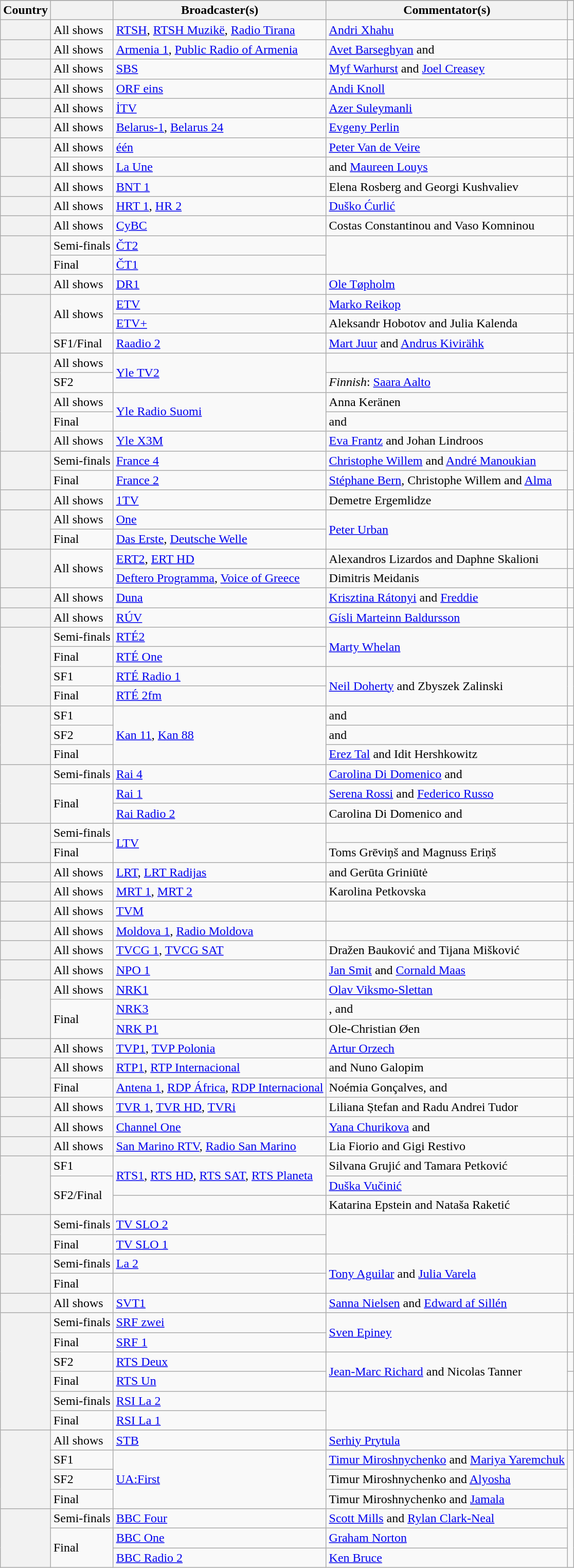<table class="wikitable plainrowheaders">
<tr>
</tr>
<tr>
<th scope="col">Country</th>
<th scope="col"></th>
<th scope="col">Broadcaster(s)</th>
<th scope="col">Commentator(s)</th>
<th scope="col"></th>
</tr>
<tr>
<th scope="row"></th>
<td>All shows</td>
<td><a href='#'>RTSH</a>, <a href='#'>RTSH Muzikë</a>, <a href='#'>Radio Tirana</a></td>
<td><a href='#'>Andri Xhahu</a></td>
<td></td>
</tr>
<tr>
<th scope="row"></th>
<td>All shows</td>
<td><a href='#'>Armenia 1</a>, <a href='#'>Public Radio of Armenia</a></td>
<td><a href='#'>Avet Barseghyan</a> and </td>
<td></td>
</tr>
<tr>
<th scope="row"></th>
<td>All shows</td>
<td><a href='#'>SBS</a></td>
<td><a href='#'>Myf Warhurst</a> and <a href='#'>Joel Creasey</a></td>
<td></td>
</tr>
<tr>
<th scope="row"></th>
<td>All shows</td>
<td><a href='#'>ORF eins</a></td>
<td><a href='#'>Andi Knoll</a></td>
<td></td>
</tr>
<tr>
<th scope="row"></th>
<td>All shows</td>
<td><a href='#'>İTV</a></td>
<td><a href='#'>Azer Suleymanli</a></td>
<td></td>
</tr>
<tr>
<th scope="row"></th>
<td>All shows</td>
<td><a href='#'>Belarus-1</a>, <a href='#'>Belarus 24</a></td>
<td><a href='#'>Evgeny Perlin</a></td>
<td></td>
</tr>
<tr>
<th scope="row" rowspan="2"></th>
<td>All shows</td>
<td><a href='#'>één</a></td>
<td><a href='#'>Peter Van de Veire</a></td>
<td></td>
</tr>
<tr>
<td>All shows</td>
<td><a href='#'>La Une</a></td>
<td> and <a href='#'>Maureen Louys</a></td>
<td></td>
</tr>
<tr>
<th scope="row"></th>
<td>All shows</td>
<td><a href='#'>BNT 1</a></td>
<td>Elena Rosberg and Georgi Kushvaliev</td>
<td></td>
</tr>
<tr>
<th scope="row"></th>
<td>All shows</td>
<td><a href='#'>HRT 1</a>, <a href='#'>HR 2</a></td>
<td><a href='#'>Duško Ćurlić</a></td>
<td></td>
</tr>
<tr>
<th scope="row"></th>
<td>All shows</td>
<td><a href='#'>CyBC</a></td>
<td>Costas Constantinou and Vaso Komninou</td>
<td></td>
</tr>
<tr>
<th scope="row" rowspan="2"></th>
<td>Semi-finals</td>
<td><a href='#'>ČT2</a></td>
<td rowspan="2"></td>
<td rowspan="2"></td>
</tr>
<tr>
<td>Final</td>
<td><a href='#'>ČT1</a></td>
</tr>
<tr>
<th scope="row"></th>
<td>All shows</td>
<td><a href='#'>DR1</a></td>
<td><a href='#'>Ole Tøpholm</a></td>
<td></td>
</tr>
<tr>
<th scope="row" rowspan="3"></th>
<td rowspan="2">All shows</td>
<td><a href='#'>ETV</a></td>
<td><a href='#'>Marko Reikop</a></td>
<td></td>
</tr>
<tr>
<td><a href='#'>ETV+</a></td>
<td>Aleksandr Hobotov and Julia Kalenda</td>
<td></td>
</tr>
<tr>
<td>SF1/Final</td>
<td><a href='#'>Raadio 2</a></td>
<td><a href='#'>Mart Juur</a> and <a href='#'>Andrus Kivirähk</a></td>
<td></td>
</tr>
<tr>
<th scope="row" rowspan="5"></th>
<td>All shows</td>
<td rowspan="2"><a href='#'>Yle TV2</a></td>
<td></td>
<td rowspan="5"></td>
</tr>
<tr>
<td>SF2</td>
<td><em>Finnish</em>: <a href='#'>Saara Aalto</a></td>
</tr>
<tr>
<td>All shows</td>
<td rowspan="2"><a href='#'>Yle Radio Suomi</a></td>
<td>Anna Keränen</td>
</tr>
<tr>
<td>Final</td>
<td> and </td>
</tr>
<tr>
<td>All shows</td>
<td><a href='#'>Yle X3M</a></td>
<td><a href='#'>Eva Frantz</a> and Johan Lindroos</td>
</tr>
<tr>
<th scope="row" rowspan="2"></th>
<td>Semi-finals</td>
<td><a href='#'>France 4</a></td>
<td><a href='#'>Christophe Willem</a> and <a href='#'>André Manoukian</a></td>
<td rowspan="2"></td>
</tr>
<tr>
<td>Final</td>
<td><a href='#'>France 2</a></td>
<td><a href='#'>Stéphane Bern</a>, Christophe Willem and <a href='#'>Alma</a></td>
</tr>
<tr>
<th scope="row"></th>
<td>All shows</td>
<td><a href='#'>1TV</a></td>
<td>Demetre Ergemlidze</td>
<td></td>
</tr>
<tr>
<th scope="row" rowspan="2"></th>
<td>All shows</td>
<td><a href='#'>One</a></td>
<td rowspan="2"><a href='#'>Peter Urban</a></td>
<td rowspan="2"></td>
</tr>
<tr>
<td>Final</td>
<td><a href='#'>Das Erste</a>, <a href='#'>Deutsche Welle</a></td>
</tr>
<tr>
<th scope="row" rowspan="2"></th>
<td rowspan="2">All shows</td>
<td><a href='#'>ERT2</a>, <a href='#'>ERT HD</a></td>
<td>Alexandros Lizardos and Daphne Skalioni</td>
<td></td>
</tr>
<tr>
<td><a href='#'>Deftero Programma</a>, <a href='#'>Voice of Greece</a></td>
<td>Dimitris Meidanis</td>
<td></td>
</tr>
<tr>
<th scope="row"></th>
<td>All shows</td>
<td><a href='#'>Duna</a></td>
<td><a href='#'>Krisztina Rátonyi</a> and <a href='#'>Freddie</a></td>
<td></td>
</tr>
<tr>
<th scope="row"></th>
<td>All shows</td>
<td><a href='#'>RÚV</a></td>
<td><a href='#'>Gísli Marteinn Baldursson</a></td>
<td></td>
</tr>
<tr>
<th scope="row" rowspan="4"></th>
<td>Semi-finals</td>
<td><a href='#'>RTÉ2</a></td>
<td rowspan="2"><a href='#'>Marty Whelan</a></td>
<td rowspan="2"></td>
</tr>
<tr>
<td>Final</td>
<td><a href='#'>RTÉ One</a></td>
</tr>
<tr>
<td>SF1</td>
<td><a href='#'>RTÉ Radio 1</a></td>
<td rowspan="2"><a href='#'>Neil Doherty</a> and Zbyszek Zalinski</td>
<td rowspan="2"></td>
</tr>
<tr>
<td>Final</td>
<td><a href='#'>RTÉ 2fm</a></td>
</tr>
<tr>
<th scope="row" rowspan="3"></th>
<td>SF1</td>
<td rowspan="3"><a href='#'>Kan 11</a>, <a href='#'>Kan 88</a></td>
<td> and </td>
<td></td>
</tr>
<tr>
<td>SF2</td>
<td> and </td>
<td></td>
</tr>
<tr>
<td>Final</td>
<td><a href='#'>Erez Tal</a> and Idit Hershkowitz</td>
<td></td>
</tr>
<tr>
<th scope="row" rowspan="3"></th>
<td>Semi-finals</td>
<td><a href='#'>Rai 4</a></td>
<td><a href='#'>Carolina Di Domenico</a> and </td>
<td></td>
</tr>
<tr>
<td rowspan="2">Final</td>
<td><a href='#'>Rai 1</a></td>
<td><a href='#'>Serena Rossi</a> and <a href='#'>Federico Russo</a></td>
<td rowspan="2"></td>
</tr>
<tr>
<td><a href='#'>Rai Radio 2</a></td>
<td>Carolina Di Domenico and </td>
</tr>
<tr>
<th scope="row" rowspan="2"></th>
<td>Semi-finals</td>
<td rowspan="2"><a href='#'>LTV</a></td>
<td></td>
<td rowspan="2"></td>
</tr>
<tr>
<td>Final</td>
<td>Toms Grēviņš and Magnuss Eriņš</td>
</tr>
<tr>
<th scope="row"></th>
<td>All shows</td>
<td><a href='#'>LRT</a>, <a href='#'>LRT Radijas</a></td>
<td> and Gerūta Griniūtė</td>
<td></td>
</tr>
<tr>
<th scope="row"></th>
<td>All shows</td>
<td><a href='#'>MRT 1</a>, <a href='#'>MRT 2</a></td>
<td>Karolina Petkovska</td>
<td></td>
</tr>
<tr>
<th scope="row"></th>
<td>All shows</td>
<td><a href='#'>TVM</a></td>
<td> </td>
<td></td>
</tr>
<tr>
<th scope="row"></th>
<td>All shows</td>
<td><a href='#'>Moldova 1</a>, <a href='#'>Radio Moldova</a></td>
<td> </td>
<td></td>
</tr>
<tr>
<th scope="row"></th>
<td>All shows</td>
<td><a href='#'>TVCG 1</a>, <a href='#'>TVCG SAT</a></td>
<td>Dražen Bauković and Tijana Mišković</td>
<td></td>
</tr>
<tr>
<th scope="row"></th>
<td>All shows</td>
<td><a href='#'>NPO 1</a></td>
<td><a href='#'>Jan Smit</a> and <a href='#'>Cornald Maas</a></td>
<td></td>
</tr>
<tr>
<th scope="row" rowspan="3"></th>
<td>All shows</td>
<td><a href='#'>NRK1</a></td>
<td><a href='#'>Olav Viksmo-Slettan</a></td>
<td></td>
</tr>
<tr>
<td rowspan="2">Final</td>
<td><a href='#'>NRK3</a></td>
<td>,  and </td>
<td></td>
</tr>
<tr>
<td><a href='#'>NRK P1</a></td>
<td>Ole-Christian Øen</td>
<td></td>
</tr>
<tr>
<th scope="row"></th>
<td>All shows</td>
<td><a href='#'>TVP1</a>, <a href='#'>TVP Polonia</a></td>
<td><a href='#'>Artur Orzech</a></td>
<td></td>
</tr>
<tr>
<th scope="row" rowspan="2"></th>
<td>All shows</td>
<td><a href='#'>RTP1</a>, <a href='#'>RTP Internacional</a></td>
<td> and Nuno Galopim</td>
<td></td>
</tr>
<tr>
<td scope="row">Final</td>
<td><a href='#'>Antena 1</a>, <a href='#'>RDP África</a>, <a href='#'>RDP Internacional</a></td>
<td>Noémia Gonçalves,  and </td>
<td></td>
</tr>
<tr>
<th scope="row"></th>
<td>All shows</td>
<td><a href='#'>TVR 1</a>, <a href='#'>TVR HD</a>, <a href='#'>TVRi</a></td>
<td>Liliana Ștefan and Radu Andrei Tudor</td>
<td></td>
</tr>
<tr>
<th scope="row"></th>
<td>All shows</td>
<td><a href='#'>Channel One</a></td>
<td><a href='#'>Yana Churikova</a> and </td>
<td></td>
</tr>
<tr>
<th scope="row"></th>
<td>All shows</td>
<td><a href='#'>San Marino RTV</a>, <a href='#'>Radio San Marino</a></td>
<td>Lia Fiorio and Gigi Restivo</td>
<td></td>
</tr>
<tr>
<th scope="row" rowspan="3"></th>
<td>SF1</td>
<td rowspan="2"><a href='#'>RTS1</a>, <a href='#'>RTS HD</a>, <a href='#'>RTS SAT</a>, <a href='#'>RTS Planeta</a></td>
<td>Silvana Grujić and Tamara Petković</td>
<td rowspan="2"></td>
</tr>
<tr>
<td rowspan="2">SF2/Final</td>
<td><a href='#'>Duška Vučinić</a></td>
</tr>
<tr>
<td></td>
<td>Katarina Epstein and Nataša Raketić</td>
<td></td>
</tr>
<tr>
<th scope="row" rowspan="2"></th>
<td>Semi-finals</td>
<td><a href='#'>TV SLO 2</a></td>
<td rowspan="2"></td>
<td rowspan="2"></td>
</tr>
<tr>
<td>Final</td>
<td><a href='#'>TV SLO 1</a></td>
</tr>
<tr>
<th scope="row" rowspan="2"></th>
<td>Semi-finals</td>
<td><a href='#'>La 2</a></td>
<td rowspan="2"><a href='#'>Tony Aguilar</a> and <a href='#'>Julia Varela</a></td>
<td rowspan="2"></td>
</tr>
<tr>
<td>Final</td>
<td></td>
</tr>
<tr>
<th scope="row"></th>
<td>All shows</td>
<td><a href='#'>SVT1</a></td>
<td><a href='#'>Sanna Nielsen</a> and <a href='#'>Edward af Sillén</a></td>
<td></td>
</tr>
<tr>
<th scope="row" rowspan="6"></th>
<td>Semi-finals</td>
<td><a href='#'>SRF zwei</a></td>
<td rowspan="2"><a href='#'>Sven Epiney</a></td>
<td rowspan="2"></td>
</tr>
<tr>
<td>Final</td>
<td><a href='#'>SRF 1</a></td>
</tr>
<tr>
<td>SF2</td>
<td><a href='#'>RTS Deux</a></td>
<td rowspan="2"><a href='#'>Jean-Marc Richard</a> and Nicolas Tanner</td>
<td></td>
</tr>
<tr>
<td>Final</td>
<td><a href='#'>RTS Un</a></td>
<td></td>
</tr>
<tr>
<td>Semi-finals</td>
<td><a href='#'>RSI La 2</a></td>
<td rowspan="2"></td>
<td rowspan="2"></td>
</tr>
<tr>
<td>Final</td>
<td><a href='#'>RSI La 1</a></td>
</tr>
<tr>
<th scope="row" rowspan="4"></th>
<td>All shows</td>
<td><a href='#'>STB</a></td>
<td><a href='#'>Serhiy Prytula</a></td>
<td></td>
</tr>
<tr>
<td>SF1</td>
<td rowspan="3"><a href='#'>UA:First</a></td>
<td><a href='#'>Timur Miroshnychenko</a> and <a href='#'>Mariya Yaremchuk</a></td>
<td rowspan="3"></td>
</tr>
<tr>
<td>SF2</td>
<td>Timur Miroshnychenko and <a href='#'>Alyosha</a></td>
</tr>
<tr>
<td>Final</td>
<td>Timur Miroshnychenko and <a href='#'>Jamala</a></td>
</tr>
<tr>
<th scope="row" rowspan="3"></th>
<td>Semi-finals</td>
<td><a href='#'>BBC Four</a></td>
<td><a href='#'>Scott Mills</a> and <a href='#'>Rylan Clark-Neal</a></td>
<td rowspan="3"></td>
</tr>
<tr>
<td rowspan="2">Final</td>
<td><a href='#'>BBC One</a></td>
<td><a href='#'>Graham Norton</a></td>
</tr>
<tr>
<td><a href='#'>BBC Radio 2</a></td>
<td><a href='#'>Ken Bruce</a></td>
</tr>
</table>
